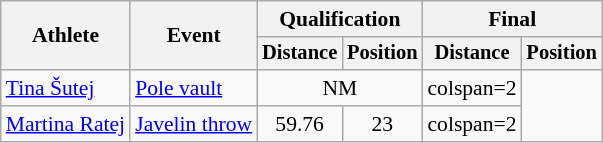<table class=wikitable style="font-size:90%">
<tr>
<th rowspan="2">Athlete</th>
<th rowspan="2">Event</th>
<th colspan="2">Qualification</th>
<th colspan="2">Final</th>
</tr>
<tr style="font-size:95%">
<th>Distance</th>
<th>Position</th>
<th>Distance</th>
<th>Position</th>
</tr>
<tr style=text-align:center>
<td style=text-align:left><a href='#'>Tina Šutej</a></td>
<td style=text-align:left><a href='#'>Pole vault</a></td>
<td colspan=2>NM</td>
<td>colspan=2 </td>
</tr>
<tr style=text-align:center>
<td style=text-align:left><a href='#'>Martina Ratej</a></td>
<td style=text-align:left><a href='#'>Javelin throw</a></td>
<td>59.76</td>
<td>23</td>
<td>colspan=2 </td>
</tr>
</table>
